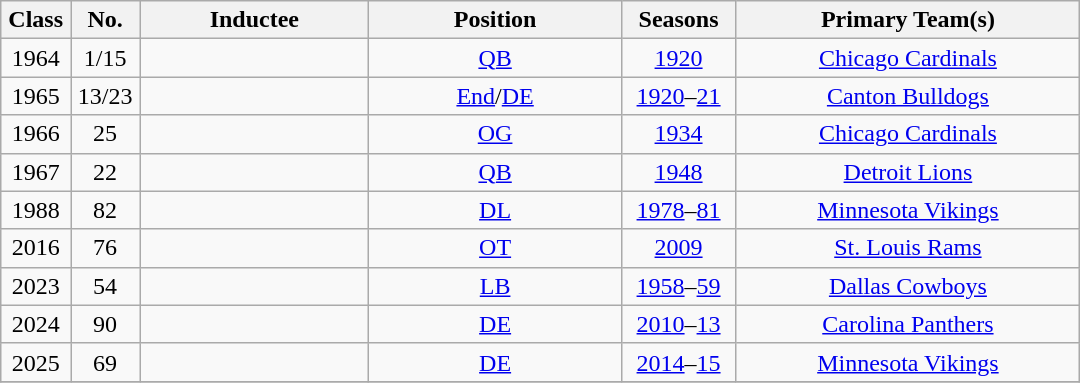<table class="wikitable sortable"  style="text-align:center; width:57%;">
<tr>
<th style="width:6%;">Class</th>
<th style="width:5%;">No.</th>
<th style="width:20%;">Inductee</th>
<th style="width:22%;">Position</th>
<th style="width:10%;">Seasons</th>
<th style="width:30%;" class="unsortable">Primary Team(s)</th>
</tr>
<tr>
<td>1964</td>
<td>1/15</td>
<td style="text-align:center;"></td>
<td><a href='#'>QB</a></td>
<td><a href='#'>1920</a></td>
<td><a href='#'>Chicago Cardinals</a></td>
</tr>
<tr>
<td>1965</td>
<td>13/23</td>
<td style="text-align:center;"></td>
<td><a href='#'>End</a>/<a href='#'>DE</a></td>
<td><a href='#'>1920</a>–<a href='#'>21</a></td>
<td><a href='#'>Canton Bulldogs</a></td>
</tr>
<tr>
<td>1966</td>
<td>25</td>
<td style="text-align:center;"></td>
<td><a href='#'>OG</a></td>
<td><a href='#'>1934</a></td>
<td><a href='#'>Chicago Cardinals</a></td>
</tr>
<tr>
<td>1967</td>
<td>22</td>
<td style="text-align:center;"></td>
<td><a href='#'>QB</a></td>
<td><a href='#'>1948</a></td>
<td><a href='#'>Detroit Lions</a></td>
</tr>
<tr>
<td>1988</td>
<td>82</td>
<td style="text-align:center;"></td>
<td><a href='#'>DL</a></td>
<td><a href='#'>1978</a>–<a href='#'>81</a></td>
<td><a href='#'>Minnesota Vikings</a></td>
</tr>
<tr>
<td>2016</td>
<td>76</td>
<td style="text-align:center;"></td>
<td><a href='#'>OT</a></td>
<td><a href='#'>2009</a></td>
<td><a href='#'>St. Louis Rams</a></td>
</tr>
<tr>
<td>2023</td>
<td>54</td>
<td style="text-align:center;"></td>
<td><a href='#'>LB</a></td>
<td><a href='#'>1958</a>–<a href='#'>59</a></td>
<td><a href='#'>Dallas Cowboys</a></td>
</tr>
<tr>
<td>2024</td>
<td>90</td>
<td style="text-align:center;"></td>
<td><a href='#'>DE</a></td>
<td><a href='#'>2010</a>–<a href='#'>13</a></td>
<td><a href='#'>Carolina Panthers</a></td>
</tr>
<tr>
<td>2025</td>
<td>69</td>
<td style="text-align:center;"></td>
<td><a href='#'>DE</a></td>
<td><a href='#'>2014</a>–<a href='#'>15</a></td>
<td><a href='#'>Minnesota Vikings</a></td>
</tr>
<tr>
</tr>
</table>
